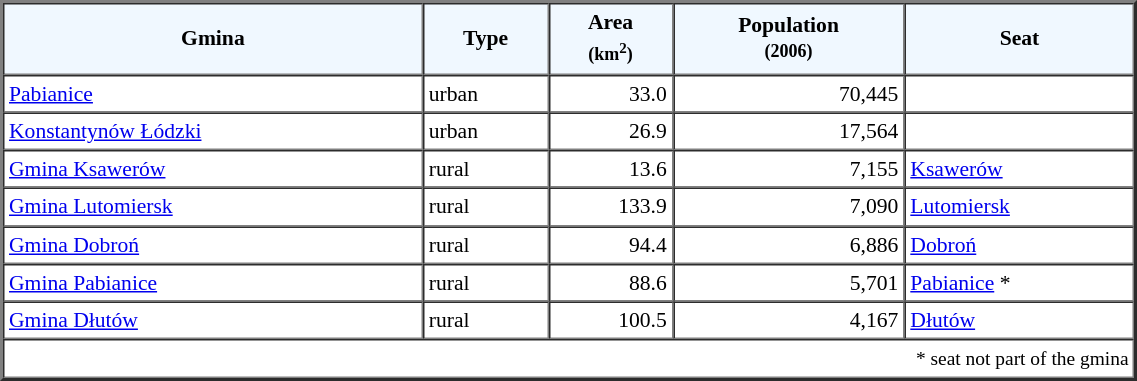<table width="60%" border="2" cellpadding="3" cellspacing="0" style="font-size:90%;line-height:120%;">
<tr bgcolor="F0F8FF">
<td style="text-align:center;"><strong>Gmina</strong></td>
<td style="text-align:center;"><strong>Type</strong></td>
<td style="text-align:center;"><strong>Area<br><small>(km<sup>2</sup>)</small></strong></td>
<td style="text-align:center;"><strong>Population<br><small>(2006)</small></strong></td>
<td style="text-align:center;"><strong>Seat</strong></td>
</tr>
<tr>
<td><a href='#'>Pabianice</a></td>
<td>urban</td>
<td style="text-align:right;">33.0</td>
<td style="text-align:right;">70,445</td>
<td> </td>
</tr>
<tr>
<td><a href='#'>Konstantynów Łódzki</a></td>
<td>urban</td>
<td style="text-align:right;">26.9</td>
<td style="text-align:right;">17,564</td>
<td> </td>
</tr>
<tr>
<td><a href='#'>Gmina Ksawerów</a></td>
<td>rural</td>
<td style="text-align:right;">13.6</td>
<td style="text-align:right;">7,155</td>
<td><a href='#'>Ksawerów</a></td>
</tr>
<tr>
<td><a href='#'>Gmina Lutomiersk</a></td>
<td>rural</td>
<td style="text-align:right;">133.9</td>
<td style="text-align:right;">7,090</td>
<td><a href='#'>Lutomiersk</a></td>
</tr>
<tr>
<td><a href='#'>Gmina Dobroń</a></td>
<td>rural</td>
<td style="text-align:right;">94.4</td>
<td style="text-align:right;">6,886</td>
<td><a href='#'>Dobroń</a></td>
</tr>
<tr>
<td><a href='#'>Gmina Pabianice</a></td>
<td>rural</td>
<td style="text-align:right;">88.6</td>
<td style="text-align:right;">5,701</td>
<td><a href='#'>Pabianice</a> *</td>
</tr>
<tr>
<td><a href='#'>Gmina Dłutów</a></td>
<td>rural</td>
<td style="text-align:right;">100.5</td>
<td style="text-align:right;">4,167</td>
<td><a href='#'>Dłutów</a></td>
</tr>
<tr>
<td colspan=5 style="text-align:right;font-size:90%">* seat not part of the gmina</td>
</tr>
<tr>
</tr>
</table>
